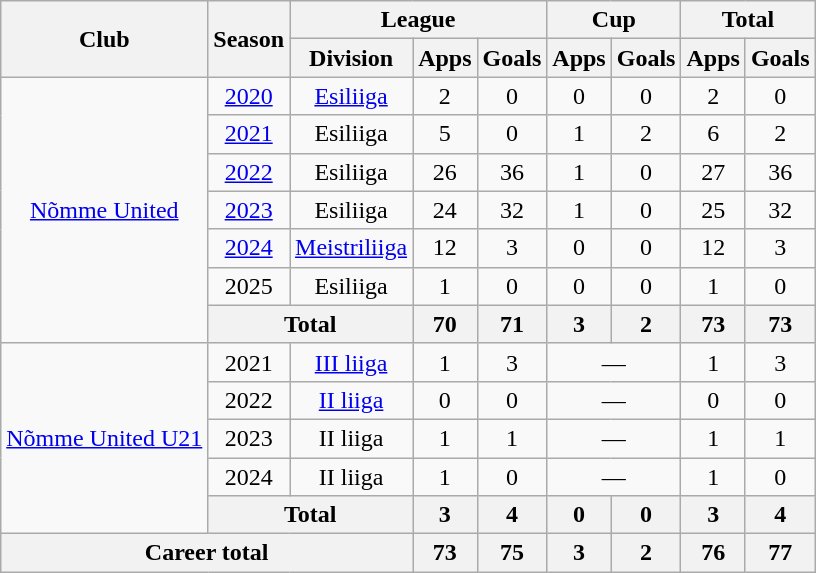<table class="wikitable" style="text-align: center;">
<tr>
<th rowspan="2">Club</th>
<th rowspan="2">Season</th>
<th colspan="3">League</th>
<th colspan="2">Cup</th>
<th colspan="2">Total</th>
</tr>
<tr>
<th>Division</th>
<th>Apps</th>
<th>Goals</th>
<th>Apps</th>
<th>Goals</th>
<th>Apps</th>
<th>Goals</th>
</tr>
<tr>
<td rowspan="7"><a href='#'>Nõmme United</a></td>
<td><a href='#'>2020</a></td>
<td><a href='#'>Esiliiga</a></td>
<td>2</td>
<td>0</td>
<td>0</td>
<td>0</td>
<td>2</td>
<td>0</td>
</tr>
<tr>
<td><a href='#'>2021</a></td>
<td>Esiliiga</td>
<td>5</td>
<td>0</td>
<td>1</td>
<td>2</td>
<td>6</td>
<td>2</td>
</tr>
<tr>
<td><a href='#'>2022</a></td>
<td>Esiliiga</td>
<td>26</td>
<td>36</td>
<td>1</td>
<td>0</td>
<td>27</td>
<td>36</td>
</tr>
<tr>
<td><a href='#'>2023</a></td>
<td>Esiliiga</td>
<td>24</td>
<td>32</td>
<td>1</td>
<td>0</td>
<td>25</td>
<td>32</td>
</tr>
<tr>
<td><a href='#'>2024</a></td>
<td><a href='#'>Meistriliiga</a></td>
<td>12</td>
<td>3</td>
<td>0</td>
<td>0</td>
<td>12</td>
<td>3</td>
</tr>
<tr>
<td>2025</td>
<td>Esiliiga</td>
<td>1</td>
<td>0</td>
<td>0</td>
<td>0</td>
<td>1</td>
<td>0</td>
</tr>
<tr>
<th colspan=2>Total</th>
<th>70</th>
<th>71</th>
<th>3</th>
<th>2</th>
<th>73</th>
<th>73</th>
</tr>
<tr>
<td rowspan="5"><a href='#'>Nõmme United U21</a></td>
<td>2021</td>
<td><a href='#'>III liiga</a></td>
<td>1</td>
<td>3</td>
<td colspan="2">—</td>
<td>1</td>
<td>3</td>
</tr>
<tr>
<td>2022</td>
<td><a href='#'>II liiga</a></td>
<td>0</td>
<td>0</td>
<td colspan="2">—</td>
<td>0</td>
<td>0</td>
</tr>
<tr>
<td>2023</td>
<td>II liiga</td>
<td>1</td>
<td>1</td>
<td colspan="2">—</td>
<td>1</td>
<td>1</td>
</tr>
<tr>
<td>2024</td>
<td>II liiga</td>
<td>1</td>
<td>0</td>
<td colspan="2">—</td>
<td>1</td>
<td>0</td>
</tr>
<tr>
<th colspan=2>Total</th>
<th>3</th>
<th>4</th>
<th>0</th>
<th>0</th>
<th>3</th>
<th>4</th>
</tr>
<tr>
<th colspan=3>Career total</th>
<th>73</th>
<th>75</th>
<th>3</th>
<th>2</th>
<th>76</th>
<th>77</th>
</tr>
</table>
